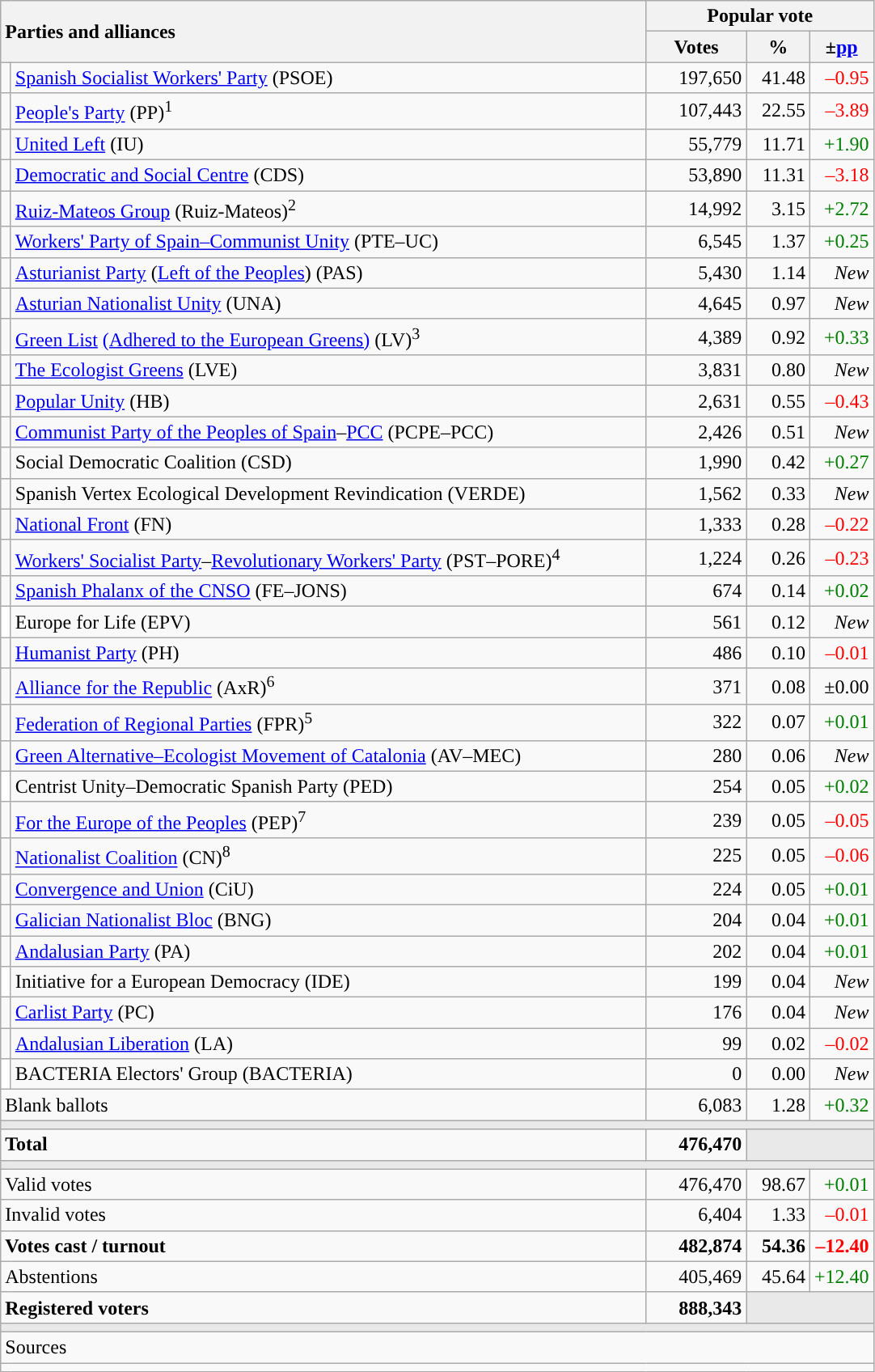<table class="wikitable" style="text-align:right">
<tr>
<th style="text-align:left;" rowspan="2" colspan="2" width="525">Parties and alliances</th>
<th colspan="3">Popular vote</th>
</tr>
<tr>
<th width="75">Votes</th>
<th width="45">%</th>
<th width="45">±<a href='#'>pp</a></th>
</tr>
<tr>
<td width="1" style="color:inherit;background:"></td>
<td align="left"><a href='#'>Spanish Socialist Workers' Party</a> (PSOE)</td>
<td>197,650</td>
<td>41.48</td>
<td style="color:red;">–0.95</td>
</tr>
<tr>
<td style="color:inherit;background:"></td>
<td align="left"><a href='#'>People's Party</a> (PP)<sup>1</sup></td>
<td>107,443</td>
<td>22.55</td>
<td style="color:red;">–3.89</td>
</tr>
<tr>
<td style="color:inherit;background:"></td>
<td align="left"><a href='#'>United Left</a> (IU)</td>
<td>55,779</td>
<td>11.71</td>
<td style="color:green;">+1.90</td>
</tr>
<tr>
<td style="color:inherit;background:"></td>
<td align="left"><a href='#'>Democratic and Social Centre</a> (CDS)</td>
<td>53,890</td>
<td>11.31</td>
<td style="color:red;">–3.18</td>
</tr>
<tr>
<td style="color:inherit;background:"></td>
<td align="left"><a href='#'>Ruiz-Mateos Group</a> (Ruiz-Mateos)<sup>2</sup></td>
<td>14,992</td>
<td>3.15</td>
<td style="color:green;">+2.72</td>
</tr>
<tr>
<td style="color:inherit;background:"></td>
<td align="left"><a href='#'>Workers' Party of Spain–Communist Unity</a> (PTE–UC)</td>
<td>6,545</td>
<td>1.37</td>
<td style="color:green;">+0.25</td>
</tr>
<tr>
<td style="color:inherit;background:"></td>
<td align="left"><a href='#'>Asturianist Party</a> (<a href='#'>Left of the Peoples</a>) (PAS)</td>
<td>5,430</td>
<td>1.14</td>
<td><em>New</em></td>
</tr>
<tr>
<td style="color:inherit;background:"></td>
<td align="left"><a href='#'>Asturian Nationalist Unity</a> (UNA)</td>
<td>4,645</td>
<td>0.97</td>
<td><em>New</em></td>
</tr>
<tr>
<td style="color:inherit;background:"></td>
<td align="left"><a href='#'>Green List</a> <a href='#'>(Adhered to the European Greens)</a> (LV)<sup>3</sup></td>
<td>4,389</td>
<td>0.92</td>
<td style="color:green;">+0.33</td>
</tr>
<tr>
<td style="color:inherit;background:"></td>
<td align="left"><a href='#'>The Ecologist Greens</a> (LVE)</td>
<td>3,831</td>
<td>0.80</td>
<td><em>New</em></td>
</tr>
<tr>
<td style="color:inherit;background:"></td>
<td align="left"><a href='#'>Popular Unity</a> (HB)</td>
<td>2,631</td>
<td>0.55</td>
<td style="color:red;">–0.43</td>
</tr>
<tr>
<td style="color:inherit;background:"></td>
<td align="left"><a href='#'>Communist Party of the Peoples of Spain</a>–<a href='#'>PCC</a> (PCPE–PCC)</td>
<td>2,426</td>
<td>0.51</td>
<td><em>New</em></td>
</tr>
<tr>
<td style="color:inherit;background:"></td>
<td align="left">Social Democratic Coalition (CSD)</td>
<td>1,990</td>
<td>0.42</td>
<td style="color:green;">+0.27</td>
</tr>
<tr>
<td style="color:inherit;background:"></td>
<td align="left">Spanish Vertex Ecological Development Revindication (VERDE)</td>
<td>1,562</td>
<td>0.33</td>
<td><em>New</em></td>
</tr>
<tr>
<td style="color:inherit;background:"></td>
<td align="left"><a href='#'>National Front</a> (FN)</td>
<td>1,333</td>
<td>0.28</td>
<td style="color:red;">–0.22</td>
</tr>
<tr>
<td style="color:inherit;background:"></td>
<td align="left"><a href='#'>Workers' Socialist Party</a>–<a href='#'>Revolutionary Workers' Party</a> (PST–PORE)<sup>4</sup></td>
<td>1,224</td>
<td>0.26</td>
<td style="color:red;">–0.23</td>
</tr>
<tr>
<td style="color:inherit;background:"></td>
<td align="left"><a href='#'>Spanish Phalanx of the CNSO</a> (FE–JONS)</td>
<td>674</td>
<td>0.14</td>
<td style="color:green;">+0.02</td>
</tr>
<tr>
<td bgcolor="white"></td>
<td align="left">Europe for Life (EPV)</td>
<td>561</td>
<td>0.12</td>
<td><em>New</em></td>
</tr>
<tr>
<td style="color:inherit;background:"></td>
<td align="left"><a href='#'>Humanist Party</a> (PH)</td>
<td>486</td>
<td>0.10</td>
<td style="color:red;">–0.01</td>
</tr>
<tr>
<td style="color:inherit;background:"></td>
<td align="left"><a href='#'>Alliance for the Republic</a> (AxR)<sup>6</sup></td>
<td>371</td>
<td>0.08</td>
<td>±0.00</td>
</tr>
<tr>
<td style="color:inherit;background:"></td>
<td align="left"><a href='#'>Federation of Regional Parties</a> (FPR)<sup>5</sup></td>
<td>322</td>
<td>0.07</td>
<td style="color:green;">+0.01</td>
</tr>
<tr>
<td style="color:inherit;background:"></td>
<td align="left"><a href='#'>Green Alternative–Ecologist Movement of Catalonia</a> (AV–MEC)</td>
<td>280</td>
<td>0.06</td>
<td><em>New</em></td>
</tr>
<tr>
<td bgcolor="white"></td>
<td align="left">Centrist Unity–Democratic Spanish Party (PED)</td>
<td>254</td>
<td>0.05</td>
<td style="color:green;">+0.02</td>
</tr>
<tr>
<td style="color:inherit;background:"></td>
<td align="left"><a href='#'>For the Europe of the Peoples</a> (PEP)<sup>7</sup></td>
<td>239</td>
<td>0.05</td>
<td style="color:red;">–0.05</td>
</tr>
<tr>
<td style="color:inherit;background:"></td>
<td align="left"><a href='#'>Nationalist Coalition</a> (CN)<sup>8</sup></td>
<td>225</td>
<td>0.05</td>
<td style="color:red;">–0.06</td>
</tr>
<tr>
<td style="color:inherit;background:"></td>
<td align="left"><a href='#'>Convergence and Union</a> (CiU)</td>
<td>224</td>
<td>0.05</td>
<td style="color:green;">+0.01</td>
</tr>
<tr>
<td style="color:inherit;background:"></td>
<td align="left"><a href='#'>Galician Nationalist Bloc</a> (BNG)</td>
<td>204</td>
<td>0.04</td>
<td style="color:green;">+0.01</td>
</tr>
<tr>
<td style="color:inherit;background:"></td>
<td align="left"><a href='#'>Andalusian Party</a> (PA)</td>
<td>202</td>
<td>0.04</td>
<td style="color:green;">+0.01</td>
</tr>
<tr>
<td bgcolor="white"></td>
<td align="left">Initiative for a European Democracy (IDE)</td>
<td>199</td>
<td>0.04</td>
<td><em>New</em></td>
</tr>
<tr>
<td style="color:inherit;background:"></td>
<td align="left"><a href='#'>Carlist Party</a> (PC)</td>
<td>176</td>
<td>0.04</td>
<td><em>New</em></td>
</tr>
<tr>
<td style="color:inherit;background:"></td>
<td align="left"><a href='#'>Andalusian Liberation</a> (LA)</td>
<td>99</td>
<td>0.02</td>
<td style="color:red;">–0.02</td>
</tr>
<tr>
<td bgcolor="white"></td>
<td align="left">BACTERIA Electors' Group (BACTERIA)</td>
<td>0</td>
<td>0.00</td>
<td><em>New</em></td>
</tr>
<tr>
<td align="left" colspan="2">Blank ballots</td>
<td>6,083</td>
<td>1.28</td>
<td style="color:green;">+0.32</td>
</tr>
<tr>
<td colspan="5" bgcolor="#E9E9E9"></td>
</tr>
<tr style="font-weight:bold;">
<td align="left" colspan="2">Total</td>
<td>476,470</td>
<td bgcolor="#E9E9E9" colspan="2"></td>
</tr>
<tr>
<td colspan="5" bgcolor="#E9E9E9"></td>
</tr>
<tr>
<td align="left" colspan="2">Valid votes</td>
<td>476,470</td>
<td>98.67</td>
<td style="color:green;">+0.01</td>
</tr>
<tr>
<td align="left" colspan="2">Invalid votes</td>
<td>6,404</td>
<td>1.33</td>
<td style="color:red;">–0.01</td>
</tr>
<tr style="font-weight:bold;">
<td align="left" colspan="2">Votes cast / turnout</td>
<td>482,874</td>
<td>54.36</td>
<td style="color:red;">–12.40</td>
</tr>
<tr>
<td align="left" colspan="2">Abstentions</td>
<td>405,469</td>
<td>45.64</td>
<td style="color:green;">+12.40</td>
</tr>
<tr style="font-weight:bold;">
<td align="left" colspan="2">Registered voters</td>
<td>888,343</td>
<td bgcolor="#E9E9E9" colspan="2"></td>
</tr>
<tr>
<td colspan="5" bgcolor="#E9E9E9"></td>
</tr>
<tr>
<td align="left" colspan="5">Sources</td>
</tr>
<tr>
<td colspan="5" style="text-align:left; max-width:680px;"></td>
</tr>
</table>
